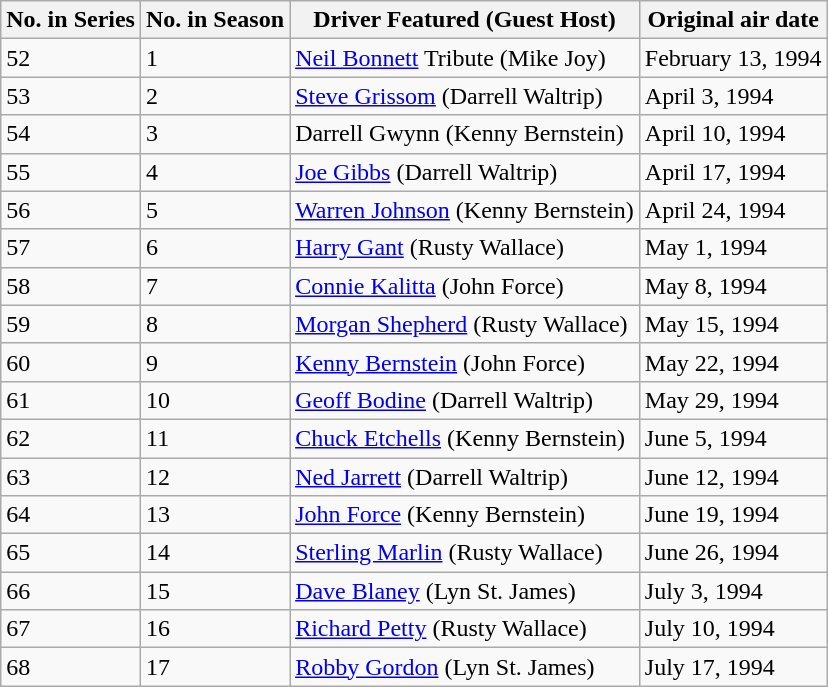<table class="wikitable">
<tr>
<th>No. in Series</th>
<th>No. in Season</th>
<th>Driver Featured (Guest Host)</th>
<th>Original air date</th>
</tr>
<tr>
<td>52</td>
<td>1</td>
<td><a href='#'>Neil Bonnett</a> Tribute (Mike Joy)</td>
<td>February 13, 1994</td>
</tr>
<tr>
<td>53</td>
<td>2</td>
<td><a href='#'>Steve Grissom</a> (Darrell Waltrip)</td>
<td>April 3, 1994</td>
</tr>
<tr>
<td>54</td>
<td>3</td>
<td>Darrell Gwynn (Kenny Bernstein)</td>
<td>April 10, 1994</td>
</tr>
<tr>
<td>55</td>
<td>4</td>
<td><a href='#'>Joe Gibbs</a> (Darrell Waltrip)</td>
<td>April 17, 1994</td>
</tr>
<tr>
<td>56</td>
<td>5</td>
<td><a href='#'>Warren Johnson</a> (Kenny Bernstein)</td>
<td>April 24, 1994</td>
</tr>
<tr>
<td>57</td>
<td>6</td>
<td><a href='#'>Harry Gant</a> (Rusty Wallace)</td>
<td>May 1, 1994</td>
</tr>
<tr>
<td>58</td>
<td>7</td>
<td><a href='#'>Connie Kalitta</a> (John Force)</td>
<td>May 8, 1994</td>
</tr>
<tr>
<td>59</td>
<td>8</td>
<td><a href='#'>Morgan Shepherd</a> (Rusty Wallace)</td>
<td>May 15, 1994</td>
</tr>
<tr>
<td>60</td>
<td>9</td>
<td><a href='#'>Kenny Bernstein</a> (John Force)</td>
<td>May 22, 1994</td>
</tr>
<tr>
<td>61</td>
<td>10</td>
<td><a href='#'>Geoff Bodine</a> (Darrell Waltrip)</td>
<td>May 29, 1994</td>
</tr>
<tr>
<td>62</td>
<td>11</td>
<td><a href='#'>Chuck Etchells</a> (Kenny Bernstein)</td>
<td>June 5, 1994</td>
</tr>
<tr>
<td>63</td>
<td>12</td>
<td><a href='#'>Ned Jarrett</a> (Darrell Waltrip)</td>
<td>June 12, 1994</td>
</tr>
<tr>
<td>64</td>
<td>13</td>
<td><a href='#'>John Force</a> (Kenny Bernstein)</td>
<td>June 19, 1994</td>
</tr>
<tr>
<td>65</td>
<td>14</td>
<td><a href='#'>Sterling Marlin</a> (Rusty Wallace)</td>
<td>June 26, 1994</td>
</tr>
<tr>
<td>66</td>
<td>15</td>
<td><a href='#'>Dave Blaney</a> (Lyn St. James)</td>
<td>July 3, 1994</td>
</tr>
<tr>
<td>67</td>
<td>16</td>
<td><a href='#'>Richard Petty</a> (Rusty Wallace)</td>
<td>July 10, 1994</td>
</tr>
<tr>
<td>68</td>
<td>17</td>
<td><a href='#'>Robby Gordon</a> (Lyn St. James)</td>
<td>July 17, 1994</td>
</tr>
</table>
